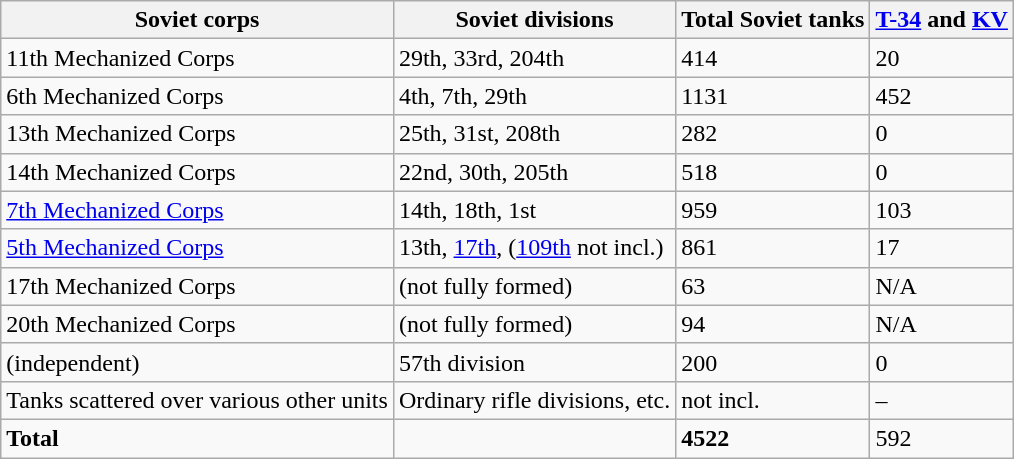<table class="wikitable">
<tr>
<th>Soviet corps</th>
<th>Soviet divisions</th>
<th>Total Soviet tanks</th>
<th><a href='#'>T-34</a> and <a href='#'>KV</a></th>
</tr>
<tr>
<td>11th Mechanized Corps</td>
<td>29th, 33rd, 204th</td>
<td>414</td>
<td>20</td>
</tr>
<tr>
<td>6th Mechanized Corps</td>
<td>4th, 7th, 29th</td>
<td>1131</td>
<td>452</td>
</tr>
<tr>
<td>13th Mechanized Corps</td>
<td>25th, 31st, 208th</td>
<td>282</td>
<td>0</td>
</tr>
<tr>
<td>14th Mechanized Corps</td>
<td>22nd, 30th, 205th</td>
<td>518</td>
<td>0</td>
</tr>
<tr>
<td><a href='#'>7th Mechanized Corps</a></td>
<td>14th, 18th, 1st</td>
<td>959</td>
<td>103</td>
</tr>
<tr>
<td><a href='#'>5th Mechanized Corps</a></td>
<td>13th, <a href='#'>17th</a>, (<a href='#'>109th</a> not incl.)</td>
<td>861</td>
<td>17</td>
</tr>
<tr>
<td>17th Mechanized Corps</td>
<td>(not fully formed)</td>
<td>63</td>
<td>N/A</td>
</tr>
<tr>
<td>20th Mechanized Corps</td>
<td>(not fully formed)</td>
<td>94</td>
<td>N/A</td>
</tr>
<tr>
<td>(independent)</td>
<td>57th division</td>
<td>200</td>
<td>0</td>
</tr>
<tr>
<td>Tanks scattered over various other units</td>
<td>Ordinary rifle divisions, etc.</td>
<td>not incl.</td>
<td>–</td>
</tr>
<tr>
<td><strong>Total</strong></td>
<td> </td>
<td><strong>4522</strong></td>
<td>592</td>
</tr>
</table>
